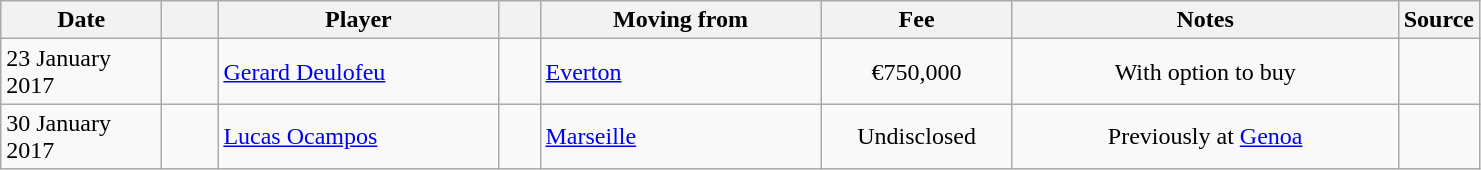<table class="wikitable sortable">
<tr>
<th style="width:100px;">Date</th>
<th style="width:30px;"></th>
<th style="width:180px;">Player</th>
<th style="width:20px;"></th>
<th style="width:180px;">Moving from</th>
<th style="width:120px;" class="unsortable">Fee</th>
<th style="width:250px;" class="unsortable">Notes</th>
<th style="width:20px;">Source</th>
</tr>
<tr>
<td>23 January 2017</td>
<td align=center></td>
<td> <a href='#'>Gerard Deulofeu</a></td>
<td></td>
<td> <a href='#'>Everton</a></td>
<td align=center>€750,000</td>
<td align=center>With option to buy</td>
<td align=center></td>
</tr>
<tr>
<td>30 January 2017</td>
<td align=center></td>
<td> <a href='#'>Lucas Ocampos</a></td>
<td></td>
<td> <a href='#'>Marseille</a></td>
<td align=center>Undisclosed</td>
<td align=center>Previously at  <a href='#'>Genoa</a></td>
<td align=center></td>
</tr>
</table>
